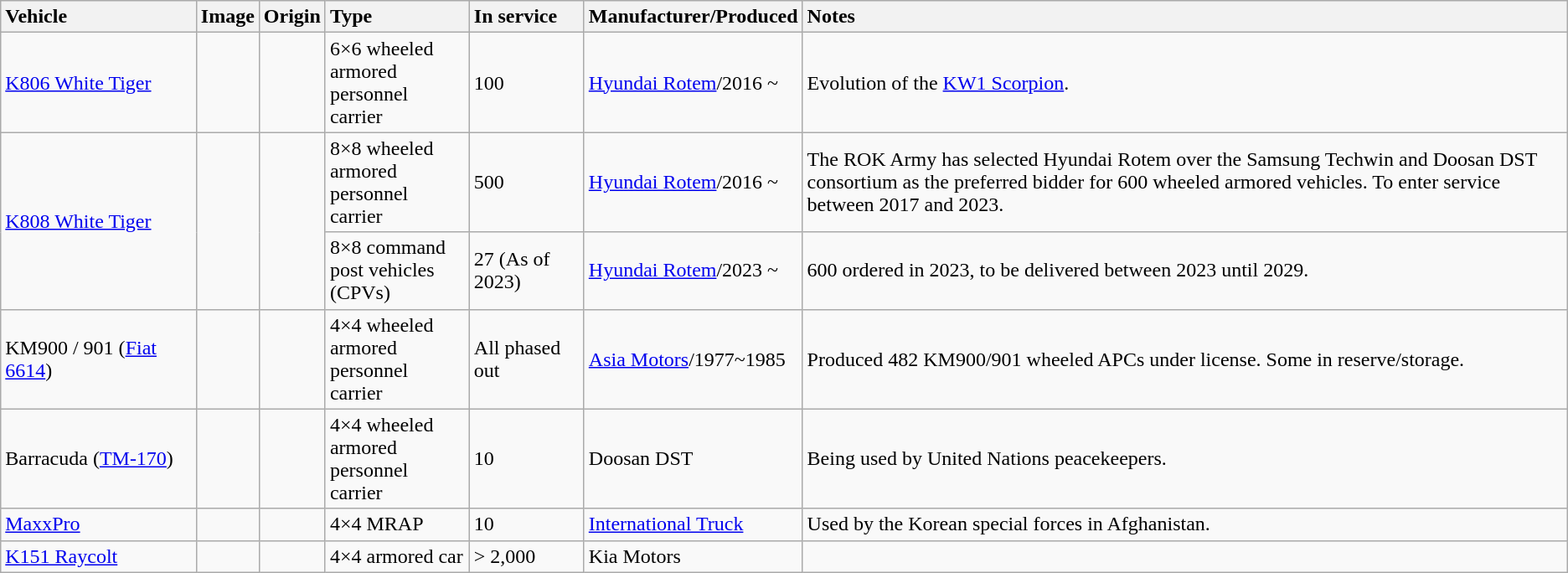<table class="wikitable sortable">
<tr>
<th style="text-align:left; width:14%;">Vehicle</th>
<th>Image</th>
<th>Origin</th>
<th style="text-align:left; width:10%;">Type</th>
<th style="text-align:left; width:8%;">In service</th>
<th style="text-align:left; width:10%;">Manufacturer/Produced</th>
<th style="text-align:left; width:58%;">Notes</th>
</tr>
<tr>
<td><a href='#'>K806 White Tiger</a></td>
<td></td>
<td></td>
<td>6×6 wheeled armored personnel carrier</td>
<td>100</td>
<td><a href='#'>Hyundai Rotem</a>/2016 ~</td>
<td>Evolution of the <a href='#'>KW1 Scorpion</a>.</td>
</tr>
<tr>
<td rowspan="2"><a href='#'>K808 White Tiger</a></td>
<td rowspan="2"></td>
<td rowspan="2"></td>
<td>8×8 wheeled armored personnel carrier</td>
<td>500</td>
<td><a href='#'>Hyundai Rotem</a>/2016 ~</td>
<td>The ROK Army has selected Hyundai Rotem over the Samsung Techwin and Doosan DST consortium as the preferred bidder for 600 wheeled armored vehicles. To enter service between 2017 and 2023.</td>
</tr>
<tr>
<td>8×8 command post vehicles (CPVs)</td>
<td>27 (As of 2023)</td>
<td><a href='#'>Hyundai Rotem</a>/2023 ~</td>
<td>600 ordered in 2023, to be delivered between 2023 until 2029.</td>
</tr>
<tr>
<td>KM900 / 901 (<a href='#'>Fiat 6614</a>)</td>
<td></td>
<td><br></td>
<td>4×4 wheeled armored personnel carrier</td>
<td>All phased out </td>
<td><a href='#'>Asia Motors</a>/1977~1985</td>
<td>Produced 482 KM900/901 wheeled APCs under license. Some in reserve/storage.</td>
</tr>
<tr>
<td>Barracuda (<a href='#'>TM-170</a>)</td>
<td></td>
<td><br></td>
<td>4×4 wheeled armored personnel carrier</td>
<td>10</td>
<td>Doosan DST</td>
<td>Being used by United Nations peacekeepers.</td>
</tr>
<tr>
<td><a href='#'>MaxxPro</a></td>
<td></td>
<td></td>
<td>4×4 MRAP</td>
<td>10</td>
<td><a href='#'>International Truck</a></td>
<td>Used by the Korean special forces in Afghanistan.</td>
</tr>
<tr>
<td><a href='#'>K151 Raycolt</a></td>
<td></td>
<td></td>
<td>4×4 armored car</td>
<td>> 2,000</td>
<td>Kia Motors</td>
<td></td>
</tr>
</table>
